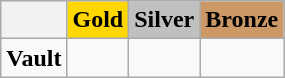<table class="wikitable">
<tr>
<th></th>
<td align=center bgcolor=gold><strong>Gold</strong></td>
<td align=center bgcolor=silver><strong>Silver</strong></td>
<td align=center bgcolor=cc9966><strong>Bronze</strong></td>
</tr>
<tr>
<td><strong>Vault</strong></td>
<td></td>
<td></td>
<td></td>
</tr>
</table>
